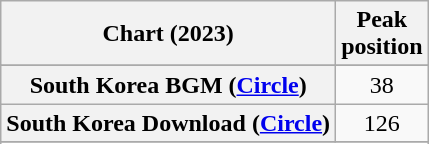<table class="wikitable sortable plainrowheaders" style="text-align:center">
<tr>
<th scope="col">Chart (2023)</th>
<th scope="col">Peak<br>position</th>
</tr>
<tr>
</tr>
<tr>
</tr>
<tr>
</tr>
<tr>
</tr>
<tr>
</tr>
<tr>
</tr>
<tr>
</tr>
<tr>
<th scope="row">South Korea BGM (<a href='#'>Circle</a>)</th>
<td>38</td>
</tr>
<tr>
<th scope="row">South Korea Download (<a href='#'>Circle</a>)</th>
<td>126</td>
</tr>
<tr>
</tr>
<tr>
</tr>
<tr>
</tr>
<tr>
</tr>
</table>
